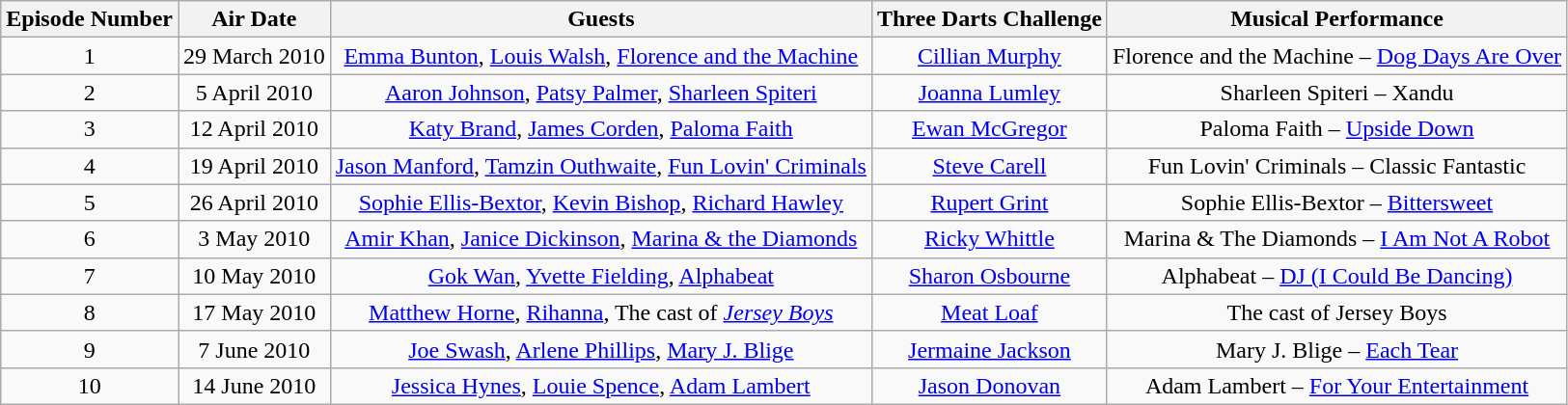<table class="wikitable" style="text-align:center;">
<tr>
<th>Episode Number</th>
<th>Air Date</th>
<th>Guests</th>
<th>Three Darts Challenge</th>
<th>Musical Performance</th>
</tr>
<tr>
<td>1</td>
<td>29 March 2010</td>
<td><a href='#'>Emma Bunton</a>, <a href='#'>Louis Walsh</a>, <a href='#'>Florence and the Machine</a></td>
<td><a href='#'>Cillian Murphy</a></td>
<td>Florence and the Machine – <a href='#'>Dog Days Are Over</a></td>
</tr>
<tr>
<td>2</td>
<td>5 April 2010</td>
<td><a href='#'>Aaron Johnson</a>, <a href='#'>Patsy Palmer</a>, <a href='#'>Sharleen Spiteri</a></td>
<td><a href='#'>Joanna Lumley</a></td>
<td>Sharleen Spiteri – Xandu</td>
</tr>
<tr>
<td>3</td>
<td>12 April 2010</td>
<td><a href='#'>Katy Brand</a>, <a href='#'>James Corden</a>, <a href='#'>Paloma Faith</a></td>
<td><a href='#'>Ewan McGregor</a></td>
<td>Paloma Faith – <a href='#'>Upside Down</a></td>
</tr>
<tr>
<td>4</td>
<td>19 April 2010</td>
<td><a href='#'>Jason Manford</a>, <a href='#'>Tamzin Outhwaite</a>, <a href='#'>Fun Lovin' Criminals</a></td>
<td><a href='#'>Steve Carell</a></td>
<td>Fun Lovin' Criminals – Classic Fantastic</td>
</tr>
<tr>
<td>5</td>
<td>26 April 2010</td>
<td><a href='#'>Sophie Ellis-Bextor</a>, <a href='#'>Kevin Bishop</a>, <a href='#'>Richard Hawley</a></td>
<td><a href='#'>Rupert Grint</a></td>
<td>Sophie Ellis-Bextor – <a href='#'>Bittersweet</a></td>
</tr>
<tr>
<td>6</td>
<td>3 May 2010</td>
<td><a href='#'>Amir Khan</a>, <a href='#'>Janice Dickinson</a>, <a href='#'>Marina & the Diamonds</a></td>
<td><a href='#'>Ricky Whittle</a></td>
<td>Marina & The Diamonds – <a href='#'>I Am Not A Robot</a></td>
</tr>
<tr>
<td>7</td>
<td>10 May 2010</td>
<td><a href='#'>Gok Wan</a>, <a href='#'>Yvette Fielding</a>, <a href='#'>Alphabeat</a></td>
<td><a href='#'>Sharon Osbourne</a></td>
<td>Alphabeat – <a href='#'>DJ (I Could Be Dancing)</a></td>
</tr>
<tr>
<td>8</td>
<td>17 May 2010</td>
<td><a href='#'>Matthew Horne</a>, <a href='#'>Rihanna</a>, The cast of <em><a href='#'>Jersey Boys</a></em></td>
<td><a href='#'>Meat Loaf</a></td>
<td>The cast of Jersey Boys</td>
</tr>
<tr>
<td>9</td>
<td>7 June 2010</td>
<td><a href='#'>Joe Swash</a>, <a href='#'>Arlene Phillips</a>, <a href='#'>Mary J. Blige</a></td>
<td><a href='#'>Jermaine Jackson</a></td>
<td>Mary J. Blige – <a href='#'>Each Tear</a></td>
</tr>
<tr>
<td>10</td>
<td>14 June 2010</td>
<td><a href='#'>Jessica Hynes</a>, <a href='#'>Louie Spence</a>, <a href='#'>Adam Lambert</a></td>
<td><a href='#'>Jason Donovan</a></td>
<td>Adam Lambert – <a href='#'>For Your Entertainment</a></td>
</tr>
</table>
